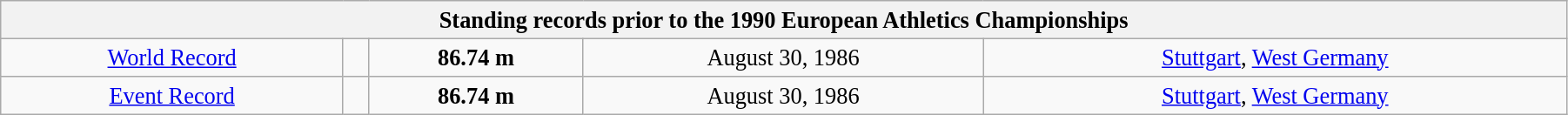<table class="wikitable" style=" text-align:center; font-size:110%;" width="95%">
<tr>
<th colspan="5">Standing records prior to the 1990 European Athletics Championships</th>
</tr>
<tr>
<td><a href='#'>World Record</a></td>
<td></td>
<td><strong>86.74 m</strong></td>
<td>August 30, 1986</td>
<td> <a href='#'>Stuttgart</a>, <a href='#'>West Germany</a></td>
</tr>
<tr>
<td><a href='#'>Event Record</a></td>
<td></td>
<td><strong>86.74 m</strong></td>
<td>August 30, 1986</td>
<td> <a href='#'>Stuttgart</a>, <a href='#'>West Germany</a></td>
</tr>
</table>
